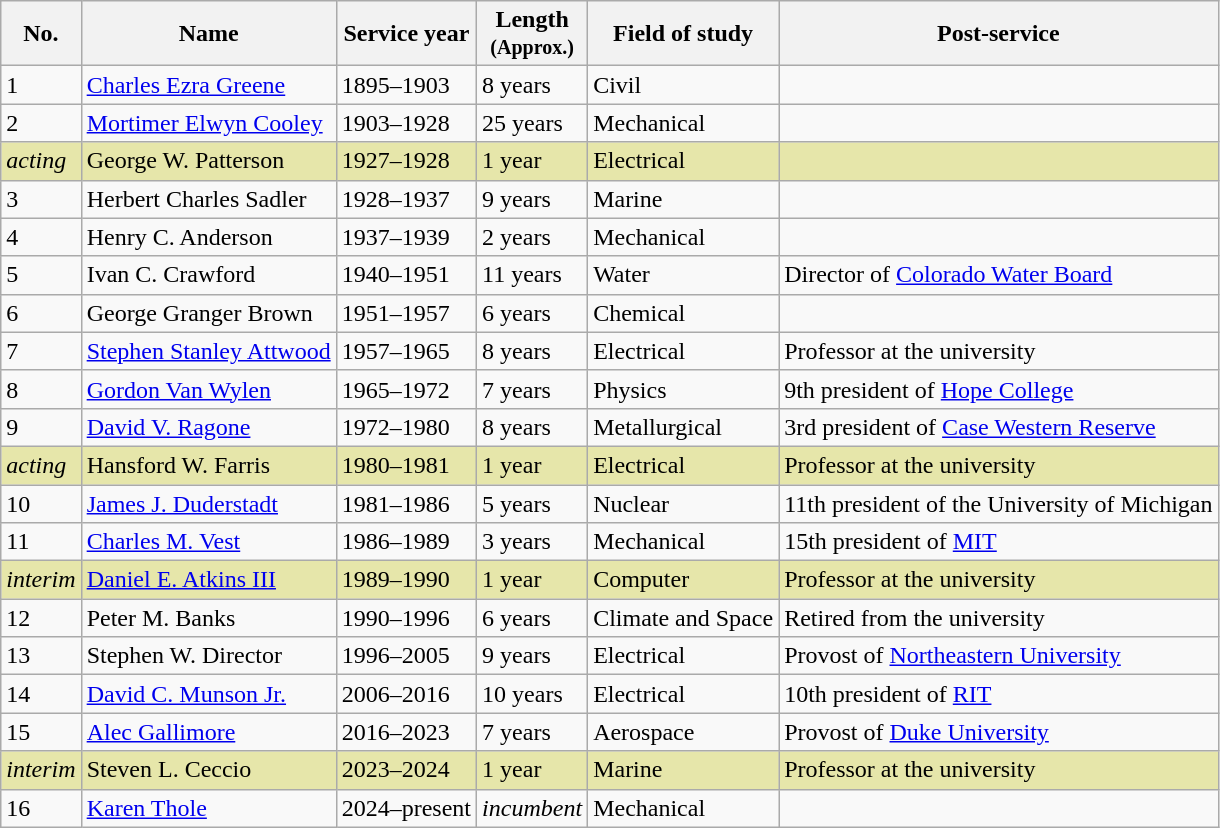<table class="wikitable">
<tr>
<th>No.</th>
<th>Name</th>
<th>Service year</th>
<th>Length<br><small>(Approx.)</small></th>
<th>Field of study</th>
<th>Post-service</th>
</tr>
<tr>
<td>1</td>
<td><a href='#'>Charles Ezra Greene</a></td>
<td>1895–1903</td>
<td>8 years</td>
<td>Civil</td>
<td></td>
</tr>
<tr>
<td>2</td>
<td><a href='#'>Mortimer Elwyn Cooley</a></td>
<td>1903–1928</td>
<td>25 years</td>
<td>Mechanical</td>
<td></td>
</tr>
<tr bgcolor="#e6e6aa">
<td><em>acting</em></td>
<td>George W. Patterson</td>
<td>1927–1928</td>
<td>1 year</td>
<td>Electrical</td>
<td></td>
</tr>
<tr>
<td>3</td>
<td>Herbert Charles Sadler</td>
<td>1928–1937</td>
<td>9 years</td>
<td>Marine</td>
<td></td>
</tr>
<tr>
<td>4</td>
<td>Henry C. Anderson</td>
<td>1937–1939</td>
<td>2 years</td>
<td>Mechanical</td>
<td></td>
</tr>
<tr>
<td>5</td>
<td>Ivan C. Crawford</td>
<td>1940–1951</td>
<td>11 years</td>
<td>Water</td>
<td>Director of <a href='#'>Colorado Water Board</a></td>
</tr>
<tr>
<td>6</td>
<td>George Granger Brown</td>
<td>1951–1957</td>
<td>6 years</td>
<td>Chemical</td>
<td></td>
</tr>
<tr>
<td>7</td>
<td><a href='#'>Stephen Stanley Attwood</a></td>
<td>1957–1965</td>
<td>8 years</td>
<td>Electrical</td>
<td>Professor at the university</td>
</tr>
<tr>
<td>8</td>
<td><a href='#'>Gordon Van Wylen</a></td>
<td>1965–1972</td>
<td>7 years</td>
<td>Physics</td>
<td>9th president of <a href='#'>Hope College</a></td>
</tr>
<tr>
<td>9</td>
<td><a href='#'>David V. Ragone</a></td>
<td>1972–1980</td>
<td>8 years</td>
<td>Metallurgical</td>
<td>3rd president of <a href='#'>Case Western Reserve</a></td>
</tr>
<tr bgcolor="#e6e6aa">
<td><em>acting</em></td>
<td>Hansford W. Farris</td>
<td>1980–1981</td>
<td>1 year</td>
<td>Electrical</td>
<td>Professor at the university</td>
</tr>
<tr>
<td>10</td>
<td><a href='#'>James J. Duderstadt</a></td>
<td>1981–1986</td>
<td>5 years</td>
<td>Nuclear</td>
<td>11th president of the University of Michigan</td>
</tr>
<tr>
<td>11</td>
<td><a href='#'>Charles M. Vest</a></td>
<td>1986–1989</td>
<td>3 years</td>
<td>Mechanical</td>
<td>15th president of <a href='#'>MIT</a></td>
</tr>
<tr bgcolor="#e6e6aa">
<td><em>interim</em></td>
<td><a href='#'>Daniel E. Atkins III</a></td>
<td>1989–1990</td>
<td>1 year</td>
<td>Computer</td>
<td>Professor at the university</td>
</tr>
<tr>
<td>12</td>
<td>Peter M. Banks</td>
<td>1990–1996</td>
<td>6 years</td>
<td>Climate and Space</td>
<td>Retired from the university</td>
</tr>
<tr>
<td>13</td>
<td>Stephen W. Director</td>
<td>1996–2005</td>
<td>9 years</td>
<td>Electrical</td>
<td>Provost of <a href='#'>Northeastern University</a></td>
</tr>
<tr>
<td>14</td>
<td><a href='#'>David C. Munson Jr.</a></td>
<td>2006–2016</td>
<td>10 years</td>
<td>Electrical</td>
<td>10th president of <a href='#'>RIT</a></td>
</tr>
<tr>
<td>15</td>
<td><a href='#'>Alec Gallimore</a></td>
<td>2016–2023</td>
<td>7 years</td>
<td>Aerospace</td>
<td>Provost of <a href='#'>Duke University</a></td>
</tr>
<tr bgcolor="#e6e6aa">
<td><em>interim</em></td>
<td>Steven L. Ceccio</td>
<td>2023–2024</td>
<td>1 year</td>
<td>Marine</td>
<td>Professor at the university</td>
</tr>
<tr>
<td>16</td>
<td><a href='#'>Karen Thole</a></td>
<td>2024–present</td>
<td><em>incumbent</em></td>
<td>Mechanical</td>
<td></td>
</tr>
</table>
